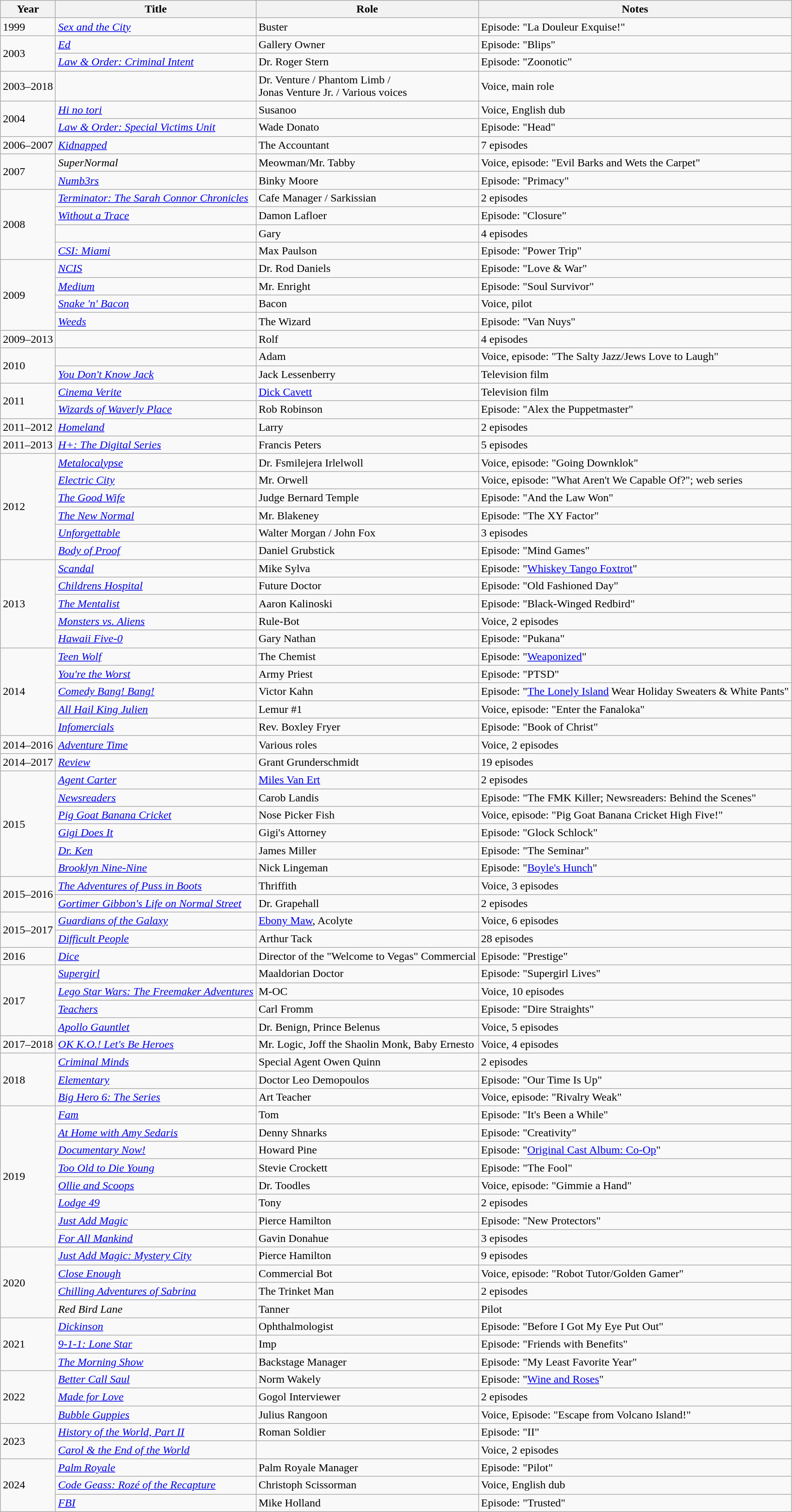<table class = "wikitable sortable">
<tr>
<th>Year</th>
<th>Title</th>
<th>Role</th>
<th class = "unsortable">Notes</th>
</tr>
<tr>
<td>1999</td>
<td><em><a href='#'>Sex and the City</a></em></td>
<td>Buster</td>
<td>Episode: "La Douleur Exquise!"</td>
</tr>
<tr>
<td rowspan = "2">2003</td>
<td><em><a href='#'>Ed</a></em></td>
<td>Gallery Owner</td>
<td>Episode: "Blips"</td>
</tr>
<tr>
<td><em><a href='#'>Law & Order: Criminal Intent</a></em></td>
<td>Dr. Roger Stern</td>
<td>Episode: "Zoonotic"</td>
</tr>
<tr>
<td>2003–2018</td>
<td><em></em></td>
<td>Dr. Venture / Phantom Limb / <br> Jonas Venture Jr. / Various voices</td>
<td>Voice, main role</td>
</tr>
<tr>
<td rowspan= "2">2004</td>
<td><em><a href='#'>Hi no tori</a></em></td>
<td>Susanoo</td>
<td>Voice, English dub</td>
</tr>
<tr>
<td><em><a href='#'>Law & Order: Special Victims Unit</a></em></td>
<td>Wade Donato</td>
<td>Episode: "Head"</td>
</tr>
<tr>
<td>2006–2007</td>
<td><em><a href='#'>Kidnapped</a></em></td>
<td>The Accountant</td>
<td>7 episodes</td>
</tr>
<tr>
<td rowspan = "2">2007</td>
<td><em>SuperNormal</em></td>
<td>Meowman/Mr. Tabby</td>
<td>Voice, episode: "Evil Barks and Wets the Carpet"</td>
</tr>
<tr>
<td><em><a href='#'>Numb3rs</a></em></td>
<td>Binky Moore</td>
<td>Episode: "Primacy"</td>
</tr>
<tr>
<td rowspan = "4">2008</td>
<td><em><a href='#'>Terminator: The Sarah Connor Chronicles</a></em></td>
<td>Cafe Manager / Sarkissian</td>
<td>2 episodes</td>
</tr>
<tr>
<td><em><a href='#'>Without a Trace</a></em></td>
<td>Damon Lafloer</td>
<td>Episode: "Closure"</td>
</tr>
<tr>
<td><em></em></td>
<td>Gary</td>
<td>4 episodes</td>
</tr>
<tr>
<td><em><a href='#'>CSI: Miami</a></em></td>
<td>Max Paulson</td>
<td>Episode: "Power Trip"</td>
</tr>
<tr>
<td rowspan = "4">2009</td>
<td><em><a href='#'>NCIS</a></em></td>
<td>Dr. Rod Daniels</td>
<td>Episode: "Love & War"</td>
</tr>
<tr>
<td><em><a href='#'>Medium</a></em></td>
<td>Mr. Enright</td>
<td>Episode: "Soul Survivor"</td>
</tr>
<tr>
<td><em><a href='#'>Snake 'n' Bacon</a></em></td>
<td>Bacon</td>
<td>Voice, pilot</td>
</tr>
<tr>
<td><em><a href='#'>Weeds</a></em></td>
<td>The Wizard</td>
<td>Episode: "Van Nuys"</td>
</tr>
<tr>
<td>2009–2013</td>
<td><em></em></td>
<td>Rolf</td>
<td>4 episodes</td>
</tr>
<tr>
<td rowspan = "2">2010</td>
<td><em></em></td>
<td>Adam</td>
<td>Voice, episode: "The Salty Jazz/Jews Love to Laugh"</td>
</tr>
<tr>
<td><em><a href='#'>You Don't Know Jack</a></em></td>
<td>Jack Lessenberry</td>
<td>Television film</td>
</tr>
<tr>
<td rowspan = "2">2011</td>
<td><em><a href='#'>Cinema Verite</a></em></td>
<td><a href='#'>Dick Cavett</a></td>
<td>Television film</td>
</tr>
<tr>
<td><em><a href='#'>Wizards of Waverly Place</a></em></td>
<td>Rob Robinson</td>
<td>Episode: "Alex the Puppetmaster"</td>
</tr>
<tr>
<td>2011–2012</td>
<td><em><a href='#'>Homeland</a></em></td>
<td>Larry</td>
<td>2 episodes</td>
</tr>
<tr>
<td>2011–2013</td>
<td><em><a href='#'>H+: The Digital Series</a></em></td>
<td>Francis Peters</td>
<td>5 episodes</td>
</tr>
<tr>
<td rowspan = "6">2012</td>
<td><em><a href='#'>Metalocalypse</a></em></td>
<td>Dr. Fsmilejera Irlelwoll</td>
<td>Voice, episode: "Going Downklok"</td>
</tr>
<tr>
<td><em><a href='#'>Electric City</a></em></td>
<td>Mr. Orwell</td>
<td>Voice, episode: "What Aren't We Capable Of?"; web series</td>
</tr>
<tr>
<td><em><a href='#'>The Good Wife</a></em></td>
<td>Judge Bernard Temple</td>
<td>Episode: "And the Law Won"</td>
</tr>
<tr>
<td><em><a href='#'>The New Normal</a></em></td>
<td>Mr. Blakeney</td>
<td>Episode: "The XY Factor"</td>
</tr>
<tr>
<td><em><a href='#'>Unforgettable</a></em></td>
<td>Walter Morgan / John Fox</td>
<td>3 episodes</td>
</tr>
<tr>
<td><em><a href='#'>Body of Proof</a></em></td>
<td>Daniel Grubstick</td>
<td>Episode: "Mind Games"</td>
</tr>
<tr>
<td rowspan = "5">2013</td>
<td><em><a href='#'>Scandal</a></em></td>
<td>Mike Sylva</td>
<td>Episode: "<a href='#'>Whiskey Tango Foxtrot</a>"</td>
</tr>
<tr>
<td><em><a href='#'>Childrens Hospital</a></em></td>
<td>Future Doctor</td>
<td>Episode: "Old Fashioned Day"</td>
</tr>
<tr>
<td><em><a href='#'>The Mentalist</a></em></td>
<td>Aaron Kalinoski</td>
<td>Episode: "Black-Winged Redbird"</td>
</tr>
<tr>
<td><em><a href='#'>Monsters vs. Aliens</a></em></td>
<td>Rule-Bot</td>
<td>Voice, 2 episodes</td>
</tr>
<tr>
<td><em><a href='#'>Hawaii Five-0</a></em></td>
<td>Gary Nathan</td>
<td>Episode: "Pukana"</td>
</tr>
<tr>
<td rowspan = "5">2014</td>
<td><em><a href='#'>Teen Wolf</a></em></td>
<td>The Chemist</td>
<td>Episode: "<a href='#'>Weaponized</a>"</td>
</tr>
<tr>
<td><em><a href='#'>You're the Worst</a></em></td>
<td>Army Priest</td>
<td>Episode: "PTSD"</td>
</tr>
<tr>
<td><em><a href='#'>Comedy Bang! Bang!</a></em></td>
<td>Victor Kahn</td>
<td>Episode: "<a href='#'>The Lonely Island</a> Wear Holiday Sweaters & White Pants"</td>
</tr>
<tr>
<td><em><a href='#'>All Hail King Julien</a></em></td>
<td>Lemur #1</td>
<td>Voice, episode: "Enter the Fanaloka"</td>
</tr>
<tr>
<td><em><a href='#'>Infomercials</a></em></td>
<td>Rev. Boxley Fryer</td>
<td>Episode: "Book of Christ"</td>
</tr>
<tr>
<td>2014–2016</td>
<td><em><a href='#'>Adventure Time</a></em></td>
<td>Various roles</td>
<td>Voice, 2 episodes</td>
</tr>
<tr>
<td>2014–2017</td>
<td><em><a href='#'>Review</a></em></td>
<td>Grant Grunderschmidt</td>
<td>19 episodes</td>
</tr>
<tr>
<td rowspan = "6">2015</td>
<td><em><a href='#'>Agent Carter</a></em></td>
<td><a href='#'>Miles Van Ert</a></td>
<td>2 episodes</td>
</tr>
<tr>
<td><em><a href='#'>Newsreaders</a></em></td>
<td>Carob Landis</td>
<td>Episode: "The FMK Killer; Newsreaders: Behind the Scenes"</td>
</tr>
<tr>
<td><em><a href='#'>Pig Goat Banana Cricket</a></em></td>
<td>Nose Picker Fish</td>
<td>Voice, episode: "Pig Goat Banana Cricket High Five!"</td>
</tr>
<tr>
<td><em><a href='#'>Gigi Does It</a></em></td>
<td>Gigi's Attorney</td>
<td>Episode: "Glock Schlock"</td>
</tr>
<tr>
<td><em><a href='#'>Dr. Ken</a></em></td>
<td>James Miller</td>
<td>Episode: "The Seminar"</td>
</tr>
<tr>
<td><em><a href='#'>Brooklyn Nine-Nine</a></em></td>
<td>Nick Lingeman</td>
<td>Episode: "<a href='#'>Boyle's Hunch</a>"</td>
</tr>
<tr>
<td rowspan = "2">2015–2016</td>
<td><em><a href='#'>The Adventures of Puss in Boots</a></em></td>
<td>Thriffith</td>
<td>Voice, 3 episodes</td>
</tr>
<tr>
<td><em><a href='#'>Gortimer Gibbon's Life on Normal Street</a></em></td>
<td>Dr. Grapehall</td>
<td>2 episodes</td>
</tr>
<tr>
<td rowspan = "2">2015–2017</td>
<td><em><a href='#'>Guardians of the Galaxy</a></em></td>
<td><a href='#'>Ebony Maw</a>, Acolyte</td>
<td>Voice, 6 episodes</td>
</tr>
<tr>
<td><em><a href='#'>Difficult People</a></em></td>
<td>Arthur Tack</td>
<td>28 episodes</td>
</tr>
<tr>
<td>2016</td>
<td><em><a href='#'>Dice</a></em></td>
<td>Director of the "Welcome to Vegas" Commercial</td>
<td>Episode: "Prestige"</td>
</tr>
<tr>
<td rowspan = "4">2017</td>
<td><em><a href='#'>Supergirl</a></em></td>
<td>Maaldorian Doctor</td>
<td>Episode: "Supergirl Lives"</td>
</tr>
<tr>
<td><em><a href='#'>Lego Star Wars: The Freemaker Adventures</a></em></td>
<td>M-OC</td>
<td>Voice, 10 episodes</td>
</tr>
<tr>
<td><em><a href='#'>Teachers</a></em></td>
<td>Carl Fromm</td>
<td>Episode: "Dire Straights"</td>
</tr>
<tr>
<td><em><a href='#'>Apollo Gauntlet</a></em></td>
<td>Dr. Benign, Prince Belenus</td>
<td>Voice, 5 episodes</td>
</tr>
<tr>
<td>2017–2018</td>
<td><em><a href='#'>OK K.O.! Let's Be Heroes</a></em></td>
<td>Mr. Logic, Joff the Shaolin Monk, Baby Ernesto</td>
<td>Voice, 4 episodes</td>
</tr>
<tr>
<td rowspan = "3">2018</td>
<td><em><a href='#'>Criminal Minds</a></em></td>
<td>Special Agent Owen Quinn</td>
<td>2 episodes</td>
</tr>
<tr>
<td><em><a href='#'>Elementary</a></em></td>
<td>Doctor Leo Demopoulos</td>
<td>Episode: "Our Time Is Up"</td>
</tr>
<tr>
<td><em><a href='#'>Big Hero 6: The Series</a></em></td>
<td>Art Teacher</td>
<td>Voice, episode: "Rivalry Weak"</td>
</tr>
<tr>
<td rowspan="8">2019</td>
<td><em><a href='#'>Fam</a></em></td>
<td>Tom</td>
<td>Episode: "It's Been a While"</td>
</tr>
<tr>
<td><em><a href='#'>At Home with Amy Sedaris</a></em></td>
<td>Denny Shnarks</td>
<td>Episode: "Creativity"</td>
</tr>
<tr>
<td><em><a href='#'>Documentary Now!</a></em></td>
<td>Howard Pine</td>
<td>Episode: "<a href='#'>Original Cast Album: Co-Op</a>"</td>
</tr>
<tr>
<td><em><a href='#'>Too Old to Die Young</a></em></td>
<td>Stevie Crockett</td>
<td>Episode: "The Fool"</td>
</tr>
<tr>
<td><em><a href='#'>Ollie and Scoops</a></em></td>
<td>Dr. Toodles</td>
<td>Voice, episode: "Gimmie a Hand"</td>
</tr>
<tr>
<td><em><a href='#'>Lodge 49</a></em></td>
<td>Tony</td>
<td>2 episodes</td>
</tr>
<tr>
<td><em><a href='#'>Just Add Magic</a></em></td>
<td>Pierce Hamilton</td>
<td>Episode: "New Protectors"</td>
</tr>
<tr>
<td><em><a href='#'>For All Mankind</a></em></td>
<td>Gavin Donahue</td>
<td>3 episodes</td>
</tr>
<tr>
<td rowspan="4">2020</td>
<td><em><a href='#'>Just Add Magic: Mystery City</a></em></td>
<td>Pierce Hamilton</td>
<td>9 episodes</td>
</tr>
<tr>
<td><em><a href='#'>Close Enough</a></em></td>
<td>Commercial Bot</td>
<td>Voice, episode: "Robot Tutor/Golden Gamer"</td>
</tr>
<tr>
<td><em><a href='#'>Chilling Adventures of Sabrina</a></em></td>
<td>The Trinket Man</td>
<td>2 episodes</td>
</tr>
<tr>
<td><em>Red Bird Lane</em></td>
<td>Tanner</td>
<td>Pilot</td>
</tr>
<tr>
<td rowspan="3">2021</td>
<td><em><a href='#'>Dickinson</a></em></td>
<td>Ophthalmologist</td>
<td>Episode: "Before I Got My Eye Put Out"</td>
</tr>
<tr>
<td><em><a href='#'>9-1-1: Lone Star</a></em></td>
<td>Imp</td>
<td>Episode: "Friends with Benefits"</td>
</tr>
<tr>
<td><em><a href='#'>The Morning Show</a></em></td>
<td>Backstage Manager</td>
<td>Episode: "My Least Favorite Year"</td>
</tr>
<tr>
<td rowspan="3">2022</td>
<td><em><a href='#'>Better Call Saul</a></em></td>
<td>Norm Wakely</td>
<td>Episode: "<a href='#'>Wine and Roses</a>"</td>
</tr>
<tr>
<td><em><a href='#'>Made for Love</a></em></td>
<td>Gogol Interviewer</td>
<td>2 episodes</td>
</tr>
<tr>
<td><em><a href='#'>Bubble Guppies</a></em></td>
<td>Julius Rangoon</td>
<td>Voice, Episode: "Escape from Volcano Island!"</td>
</tr>
<tr>
<td rowspan="2">2023</td>
<td><em><a href='#'>History of the World, Part II</a></em></td>
<td>Roman Soldier</td>
<td>Episode: "II"</td>
</tr>
<tr>
<td><em><a href='#'>Carol & the End of the World</a></em></td>
<td></td>
<td>Voice, 2 episodes</td>
</tr>
<tr>
<td rowspan="3">2024</td>
<td><em><a href='#'>Palm Royale</a></em></td>
<td>Palm Royale Manager</td>
<td>Episode: "Pilot"</td>
</tr>
<tr>
<td><em><a href='#'>Code Geass: Rozé of the Recapture</a></em></td>
<td>Christoph Scissorman</td>
<td>Voice, English dub</td>
</tr>
<tr>
<td><em><a href='#'>FBI</a></em></td>
<td>Mike Holland</td>
<td>Episode: "Trusted"</td>
</tr>
</table>
